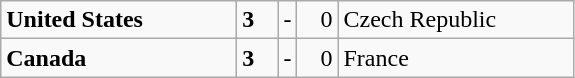<table class="wikitable">
<tr>
<td width=150> <strong>United States</strong></td>
<td style="width:20px; text-align:left;"><strong>3</strong></td>
<td>-</td>
<td style="width:20px; text-align:right;">0</td>
<td width=150> Czech Republic</td>
</tr>
<tr>
<td> <strong>Canada</strong></td>
<td style="text-align:left;"><strong>3</strong></td>
<td>-</td>
<td style="text-align:right;">0</td>
<td> France</td>
</tr>
</table>
